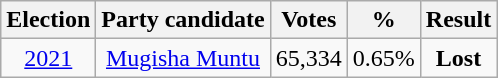<table class="wikitable" style="text-align:center">
<tr>
<th>Election</th>
<th>Party candidate</th>
<th>Votes</th>
<th>%</th>
<th>Result</th>
</tr>
<tr>
<td><a href='#'>2021</a></td>
<td><a href='#'>Mugisha Muntu</a></td>
<td>65,334</td>
<td>0.65%</td>
<td><strong>Lost</strong> </td>
</tr>
</table>
